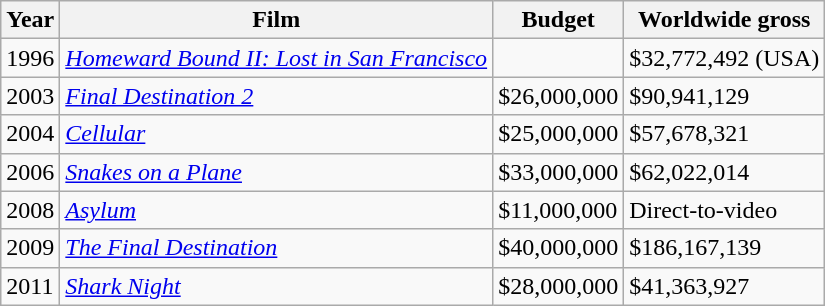<table class="wikitable sortable">
<tr>
<th>Year</th>
<th>Film</th>
<th>Budget</th>
<th>Worldwide gross</th>
</tr>
<tr>
<td>1996</td>
<td><em><a href='#'>Homeward Bound II: Lost in San Francisco</a></em></td>
<td></td>
<td>$32,772,492 (USA)</td>
</tr>
<tr>
<td>2003</td>
<td><em><a href='#'>Final Destination 2</a></em></td>
<td>$26,000,000</td>
<td>$90,941,129</td>
</tr>
<tr>
<td>2004</td>
<td><em><a href='#'>Cellular</a></em></td>
<td>$25,000,000</td>
<td>$57,678,321</td>
</tr>
<tr>
<td>2006</td>
<td><em><a href='#'>Snakes on a Plane</a></em></td>
<td>$33,000,000</td>
<td>$62,022,014</td>
</tr>
<tr>
<td>2008</td>
<td><em><a href='#'>Asylum</a></em></td>
<td>$11,000,000</td>
<td>Direct-to-video</td>
</tr>
<tr>
<td>2009</td>
<td><em><a href='#'>The Final Destination</a></em></td>
<td>$40,000,000</td>
<td>$186,167,139</td>
</tr>
<tr>
<td>2011</td>
<td><em><a href='#'>Shark Night</a></em></td>
<td>$28,000,000</td>
<td>$41,363,927</td>
</tr>
</table>
